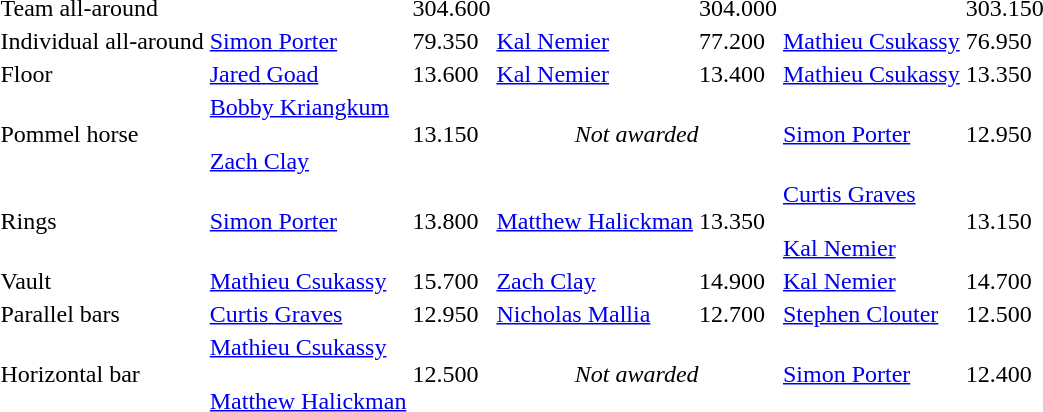<table>
<tr>
<td>Team all-around</td>
<td></td>
<td>304.600</td>
<td></td>
<td>304.000</td>
<td></td>
<td>303.150</td>
</tr>
<tr>
<td>Individual all-around</td>
<td><a href='#'>Simon Porter</a><br></td>
<td>79.350</td>
<td><a href='#'>Kal Nemier</a><br></td>
<td>77.200</td>
<td><a href='#'>Mathieu Csukassy</a><br></td>
<td>76.950</td>
</tr>
<tr>
<td>Floor</td>
<td><a href='#'>Jared Goad</a><br></td>
<td>13.600</td>
<td><a href='#'>Kal Nemier</a><br></td>
<td>13.400</td>
<td><a href='#'>Mathieu Csukassy</a><br></td>
<td>13.350</td>
</tr>
<tr>
<td>Pommel horse</td>
<td><a href='#'>Bobby Kriangkum</a> <br> <br><a href='#'>Zach Clay</a><br> </td>
<td>13.150</td>
<td colspan="2" align="center"><em>Not awarded</em></td>
<td><a href='#'>Simon Porter</a> <br></td>
<td>12.950</td>
</tr>
<tr>
<td>Rings</td>
<td><a href='#'>Simon Porter</a><br></td>
<td>13.800</td>
<td><a href='#'>Matthew Halickman</a><br></td>
<td>13.350</td>
<td><a href='#'>Curtis Graves</a><br><br><a href='#'>Kal Nemier</a><br></td>
<td>13.150</td>
</tr>
<tr>
<td>Vault</td>
<td><a href='#'>Mathieu Csukassy</a><br></td>
<td>15.700</td>
<td><a href='#'>Zach Clay</a><br></td>
<td>14.900</td>
<td><a href='#'>Kal Nemier</a><br></td>
<td>14.700</td>
</tr>
<tr>
<td>Parallel bars</td>
<td><a href='#'>Curtis Graves</a><br></td>
<td>12.950</td>
<td><a href='#'>Nicholas Mallia</a><br></td>
<td>12.700</td>
<td><a href='#'>Stephen Clouter</a><br></td>
<td>12.500</td>
</tr>
<tr>
<td>Horizontal bar</td>
<td><a href='#'>Mathieu Csukassy</a> <br> <br><a href='#'>Matthew Halickman</a><br> </td>
<td>12.500</td>
<td colspan="2" align="center"><em>Not awarded</em></td>
<td><a href='#'>Simon Porter</a> <br></td>
<td>12.400</td>
</tr>
</table>
